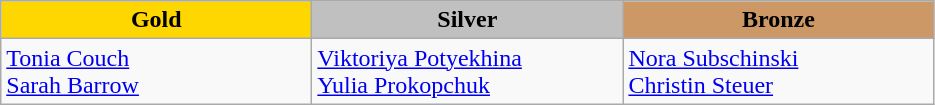<table class="wikitable" style="text-align:left">
<tr align="center">
<td width=200 bgcolor=gold><strong>Gold</strong></td>
<td width=200 bgcolor=silver><strong>Silver</strong></td>
<td width=200 bgcolor=CC9966><strong>Bronze</strong></td>
</tr>
<tr>
<td><a href='#'>Tonia Couch</a> <br> <a href='#'>Sarah Barrow</a> <br> </td>
<td><a href='#'>Viktoriya Potyekhina</a> <br> <a href='#'>Yulia Prokopchuk</a> <br> </td>
<td><a href='#'>Nora Subschinski</a> <br> <a href='#'>Christin Steuer</a> <br> </td>
</tr>
</table>
